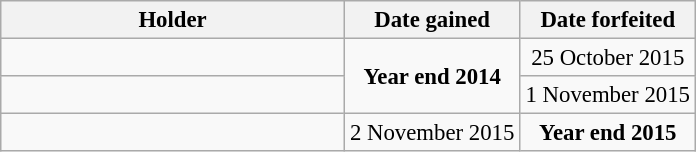<table class="wikitable" style="font-size:95%">
<tr>
<th style="width:222px;">Holder</th>
<th style="width:110px;">Date gained</th>
<th style="width:110px;">Date forfeited</th>
</tr>
<tr>
<td></td>
<td style="text-align:center;" rowspan=2><strong>Year end 2014</strong></td>
<td style="text-align:center;">25 October 2015</td>
</tr>
<tr>
<td></td>
<td style="text-align:center;">1 November 2015</td>
</tr>
<tr>
<td></td>
<td style="text-align:center;">2 November 2015</td>
<td style="text-align:center;"><strong>Year end 2015</strong></td>
</tr>
</table>
